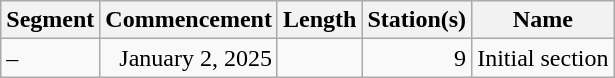<table class="wikitable" style="border-collapse: collapse; text-align: right;">
<tr>
<th>Segment</th>
<th>Commencement</th>
<th>Length</th>
<th>Station(s)</th>
<th>Name</th>
</tr>
<tr>
<td style="text-align: left;"> – </td>
<td>January 2, 2025</td>
<td></td>
<td>9</td>
<td style="text-align: left;">Initial section</td>
</tr>
</table>
